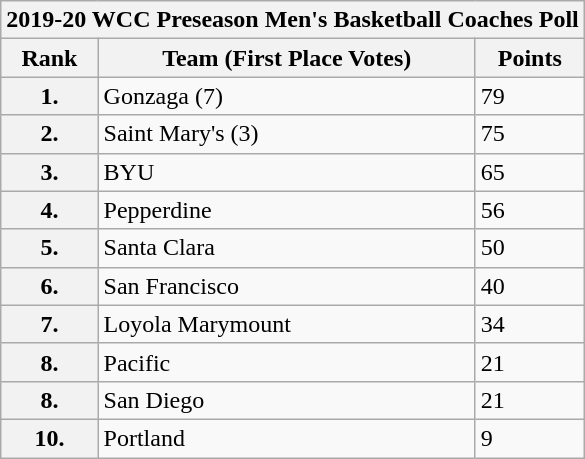<table class="wikitable">
<tr>
<th colspan="3">2019-20 WCC Preseason Men's Basketball Coaches Poll</th>
</tr>
<tr>
<th>Rank</th>
<th>Team (First Place Votes)</th>
<th>Points</th>
</tr>
<tr>
<th>1.</th>
<td>Gonzaga (7)</td>
<td>79</td>
</tr>
<tr>
<th>2.</th>
<td>Saint Mary's (3)</td>
<td>75</td>
</tr>
<tr>
<th>3.</th>
<td>BYU</td>
<td>65</td>
</tr>
<tr>
<th>4.</th>
<td>Pepperdine</td>
<td>56</td>
</tr>
<tr>
<th>5.</th>
<td>Santa Clara</td>
<td>50</td>
</tr>
<tr>
<th>6.</th>
<td>San Francisco</td>
<td>40</td>
</tr>
<tr>
<th>7.</th>
<td>Loyola Marymount</td>
<td>34</td>
</tr>
<tr>
<th>8.</th>
<td>Pacific</td>
<td>21</td>
</tr>
<tr>
<th>8.</th>
<td>San Diego</td>
<td>21</td>
</tr>
<tr>
<th>10.</th>
<td>Portland</td>
<td>9</td>
</tr>
</table>
